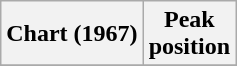<table class="wikitable sortable">
<tr>
<th align="center">Chart (1967)</th>
<th align="center">Peak<br>position</th>
</tr>
<tr>
</tr>
</table>
